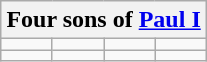<table class="wikitable" style="float:right;">
<tr>
<th colspan="4">Four sons of <a href='#'>Paul I</a></th>
</tr>
<tr>
<td></td>
<td></td>
<td></td>
<td></td>
</tr>
<tr>
<td></td>
<td></td>
<td></td>
<td></td>
</tr>
</table>
